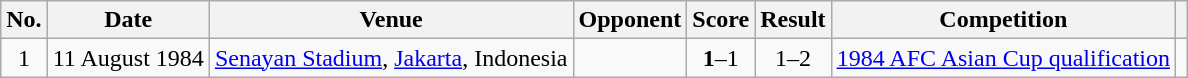<table class="wikitable plainrowheaders sortable">
<tr>
<th scope="col">No.</th>
<th scope="col">Date</th>
<th scope="col">Venue</th>
<th scope="col">Opponent</th>
<th scope="col">Score</th>
<th scope="col">Result</th>
<th scope="col">Competition</th>
<th scope="col" class="unsortable"></th>
</tr>
<tr>
<td align="center">1</td>
<td>11 August 1984</td>
<td><a href='#'>Senayan Stadium</a>, <a href='#'>Jakarta</a>, Indonesia</td>
<td></td>
<td align="center"><strong>1</strong>–1</td>
<td align="center">1–2</td>
<td><a href='#'>1984 AFC Asian Cup qualification</a></td>
<td></td>
</tr>
</table>
